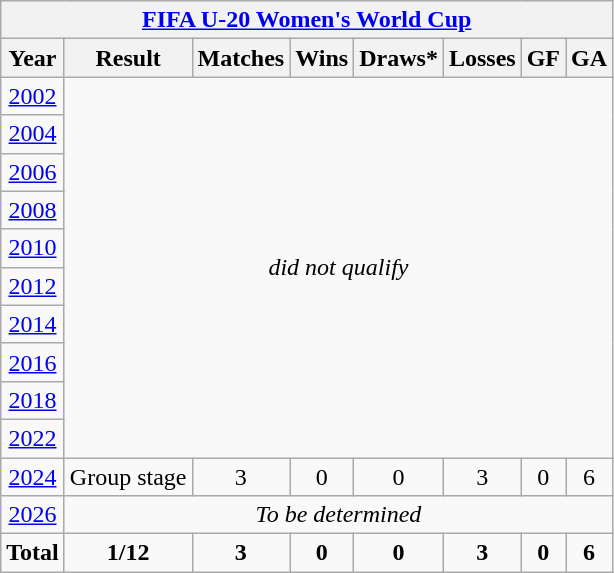<table class="wikitable" style="text-align: center;">
<tr>
<th colspan=10><a href='#'>FIFA U-20 Women's World Cup</a></th>
</tr>
<tr>
<th>Year</th>
<th>Result</th>
<th>Matches</th>
<th>Wins</th>
<th>Draws*</th>
<th>Losses</th>
<th>GF</th>
<th>GA</th>
</tr>
<tr>
<td> <a href='#'>2002</a></td>
<td rowspan=10 colspan=7><em>did not qualify</em></td>
</tr>
<tr>
<td> <a href='#'>2004</a></td>
</tr>
<tr>
<td> <a href='#'>2006</a></td>
</tr>
<tr>
<td> <a href='#'>2008</a></td>
</tr>
<tr>
<td> <a href='#'>2010</a></td>
</tr>
<tr>
<td> <a href='#'>2012</a></td>
</tr>
<tr>
<td> <a href='#'>2014</a></td>
</tr>
<tr>
<td> <a href='#'>2016</a></td>
</tr>
<tr>
<td> <a href='#'>2018</a></td>
</tr>
<tr>
<td> <a href='#'>2022</a></td>
</tr>
<tr>
<td> <a href='#'>2024</a></td>
<td>Group stage</td>
<td>3</td>
<td>0</td>
<td>0</td>
<td>3</td>
<td>0</td>
<td>6</td>
</tr>
<tr>
<td> <a href='#'>2026</a></td>
<td colspan=7><em>To be determined</em></td>
</tr>
<tr>
<td><strong>Total</strong></td>
<td><strong>1/12</strong></td>
<td><strong>3</strong></td>
<td><strong>0</strong></td>
<td><strong>0</strong></td>
<td><strong>3</strong></td>
<td><strong>0</strong></td>
<td><strong>6</strong></td>
</tr>
</table>
